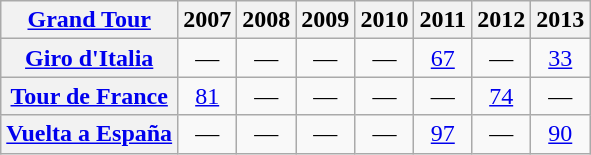<table class="wikitable plainrowheaders">
<tr>
<th scope="col"><a href='#'>Grand Tour</a></th>
<th scope="col">2007</th>
<th scope="col">2008</th>
<th scope="col">2009</th>
<th scope="col">2010</th>
<th scope="col">2011</th>
<th scope="col">2012</th>
<th scope="col">2013</th>
</tr>
<tr style="text-align:center;">
<th scope="row"> <a href='#'>Giro d'Italia</a></th>
<td>—</td>
<td>—</td>
<td>—</td>
<td>—</td>
<td><a href='#'>67</a></td>
<td>—</td>
<td><a href='#'>33</a></td>
</tr>
<tr style="text-align:center;">
<th scope="row"> <a href='#'>Tour de France</a></th>
<td><a href='#'>81</a></td>
<td>—</td>
<td>—</td>
<td>—</td>
<td>—</td>
<td><a href='#'>74</a></td>
<td>—</td>
</tr>
<tr style="text-align:center;">
<th scope="row"> <a href='#'>Vuelta a España</a></th>
<td>—</td>
<td>—</td>
<td>—</td>
<td>—</td>
<td><a href='#'>97</a></td>
<td>—</td>
<td><a href='#'>90</a></td>
</tr>
</table>
